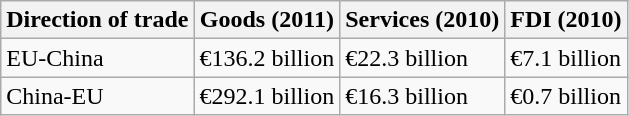<table class="wikitable">
<tr>
<th>Direction of trade</th>
<th>Goods (2011)</th>
<th>Services (2010)</th>
<th>FDI (2010)</th>
</tr>
<tr>
<td>EU-China</td>
<td>€136.2 billion</td>
<td>€22.3 billion</td>
<td>€7.1 billion</td>
</tr>
<tr>
<td>China-EU</td>
<td>€292.1 billion</td>
<td>€16.3 billion</td>
<td>€0.7 billion</td>
</tr>
</table>
